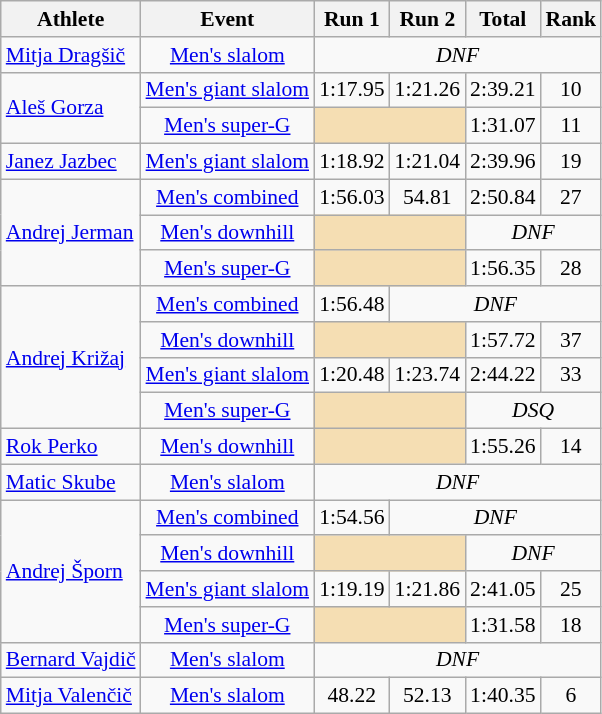<table class="wikitable" style="font-size:90%">
<tr>
<th>Athlete</th>
<th>Event</th>
<th>Run 1</th>
<th>Run 2</th>
<th>Total</th>
<th>Rank</th>
</tr>
<tr>
<td><a href='#'>Mitja Dragšič</a></td>
<td align="center"><a href='#'>Men's slalom</a></td>
<td colspan="4" align="center"><em>DNF</em></td>
</tr>
<tr>
<td rowspan="2"><a href='#'>Aleš Gorza</a></td>
<td align="center"><a href='#'>Men's giant slalom</a></td>
<td align="center">1:17.95</td>
<td align="center">1:21.26</td>
<td align="center">2:39.21</td>
<td align="center">10</td>
</tr>
<tr>
<td align="center"><a href='#'>Men's super-G</a></td>
<td colspan="2" bgcolor="wheat"></td>
<td align="center">1:31.07</td>
<td align="center">11</td>
</tr>
<tr>
<td><a href='#'>Janez Jazbec</a></td>
<td align="center"><a href='#'>Men's giant slalom</a></td>
<td align="center">1:18.92</td>
<td align="center">1:21.04</td>
<td align="center">2:39.96</td>
<td align="center">19</td>
</tr>
<tr>
<td rowspan="3"><a href='#'>Andrej Jerman</a></td>
<td align="center"><a href='#'>Men's combined</a></td>
<td align="center">1:56.03</td>
<td align="center">54.81</td>
<td align="center">2:50.84</td>
<td align="center">27</td>
</tr>
<tr>
<td align="center"><a href='#'>Men's downhill</a></td>
<td colspan="2" bgcolor="wheat"></td>
<td colspan="2" align="center"><em>DNF</em></td>
</tr>
<tr>
<td align="center"><a href='#'>Men's super-G</a></td>
<td colspan="2" bgcolor="wheat"></td>
<td align="center">1:56.35</td>
<td align="center">28</td>
</tr>
<tr>
<td rowspan="4"><a href='#'>Andrej Križaj</a></td>
<td align="center"><a href='#'>Men's combined</a></td>
<td align="center">1:56.48</td>
<td colspan="3" align="center"><em>DNF</em></td>
</tr>
<tr>
<td align="center"><a href='#'>Men's downhill</a></td>
<td colspan="2" bgcolor="wheat"></td>
<td align="center">1:57.72</td>
<td align="center">37</td>
</tr>
<tr>
<td align="center"><a href='#'>Men's giant slalom</a></td>
<td align="center">1:20.48</td>
<td align="center">1:23.74</td>
<td align="center">2:44.22</td>
<td align="center">33</td>
</tr>
<tr>
<td align="center"><a href='#'>Men's super-G</a></td>
<td colspan="2" bgcolor="wheat"></td>
<td colspan="2" align="center"><em>DSQ</em></td>
</tr>
<tr>
<td><a href='#'>Rok Perko</a></td>
<td align="center"><a href='#'>Men's downhill</a></td>
<td colspan="2" bgcolor="wheat"></td>
<td align="center">1:55.26</td>
<td align="center">14</td>
</tr>
<tr>
<td><a href='#'>Matic Skube</a></td>
<td align="center"><a href='#'>Men's slalom</a></td>
<td colspan="4" align="center"><em>DNF</em></td>
</tr>
<tr>
<td rowspan="4"><a href='#'>Andrej Šporn</a></td>
<td align="center"><a href='#'>Men's combined</a></td>
<td align="center">1:54.56</td>
<td colspan="3" align="center"><em>DNF</em></td>
</tr>
<tr>
<td align="center"><a href='#'>Men's downhill</a></td>
<td colspan="2" bgcolor="wheat"></td>
<td colspan="2" align="center"><em>DNF</em></td>
</tr>
<tr>
<td align="center"><a href='#'>Men's giant slalom</a></td>
<td align="center">1:19.19</td>
<td align="center">1:21.86</td>
<td align="center">2:41.05</td>
<td align="center">25</td>
</tr>
<tr>
<td align="center"><a href='#'>Men's super-G</a></td>
<td colspan="2" bgcolor="wheat"></td>
<td align="center">1:31.58</td>
<td align="center">18</td>
</tr>
<tr>
<td><a href='#'>Bernard Vajdič</a></td>
<td align="center"><a href='#'>Men's slalom</a></td>
<td colspan="4" align="center"><em>DNF</em></td>
</tr>
<tr>
<td><a href='#'>Mitja Valenčič</a></td>
<td align="center"><a href='#'>Men's slalom</a></td>
<td align="center">48.22</td>
<td align="center">52.13</td>
<td align="center">1:40.35</td>
<td align="center">6</td>
</tr>
</table>
